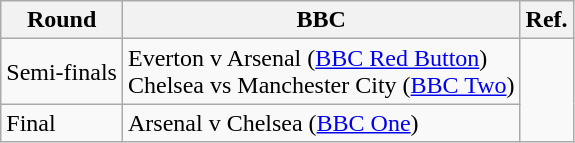<table class="wikitable">
<tr>
<th>Round</th>
<th>BBC</th>
<th>Ref.</th>
</tr>
<tr>
<td>Semi-finals</td>
<td>Everton v Arsenal (<a href='#'>BBC Red Button</a>)<br>Chelsea vs Manchester City (<a href='#'>BBC Two</a>)</td>
<td rowspan="2"></td>
</tr>
<tr>
<td>Final</td>
<td>Arsenal v Chelsea (<a href='#'>BBC One</a>)</td>
</tr>
</table>
